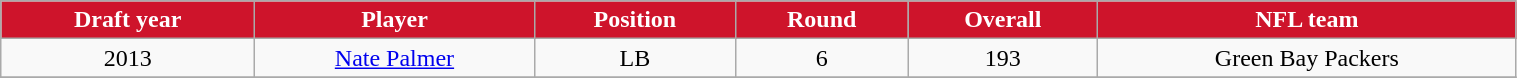<table class="wikitable" width="80%">
<tr align="center"  style="background:#CE142B;color:#FFFFFF;">
<td><strong>Draft year</strong></td>
<td><strong>Player</strong></td>
<td><strong>Position</strong></td>
<td><strong>Round</strong></td>
<td><strong>Overall</strong></td>
<td><strong>NFL team</strong></td>
</tr>
<tr align="center" bgcolor="">
<td>2013</td>
<td><a href='#'>Nate Palmer</a></td>
<td>LB</td>
<td>6</td>
<td>193</td>
<td>Green Bay Packers</td>
</tr>
<tr align="center" bgcolor="">
</tr>
</table>
